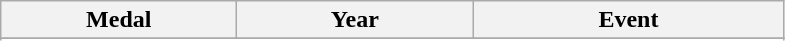<table class="wikitable">
<tr>
<th width=150>Medal</th>
<th width=150>Year</th>
<th width=200>Event</th>
</tr>
<tr>
</tr>
<tr>
</tr>
<tr>
</tr>
<tr>
</tr>
</table>
